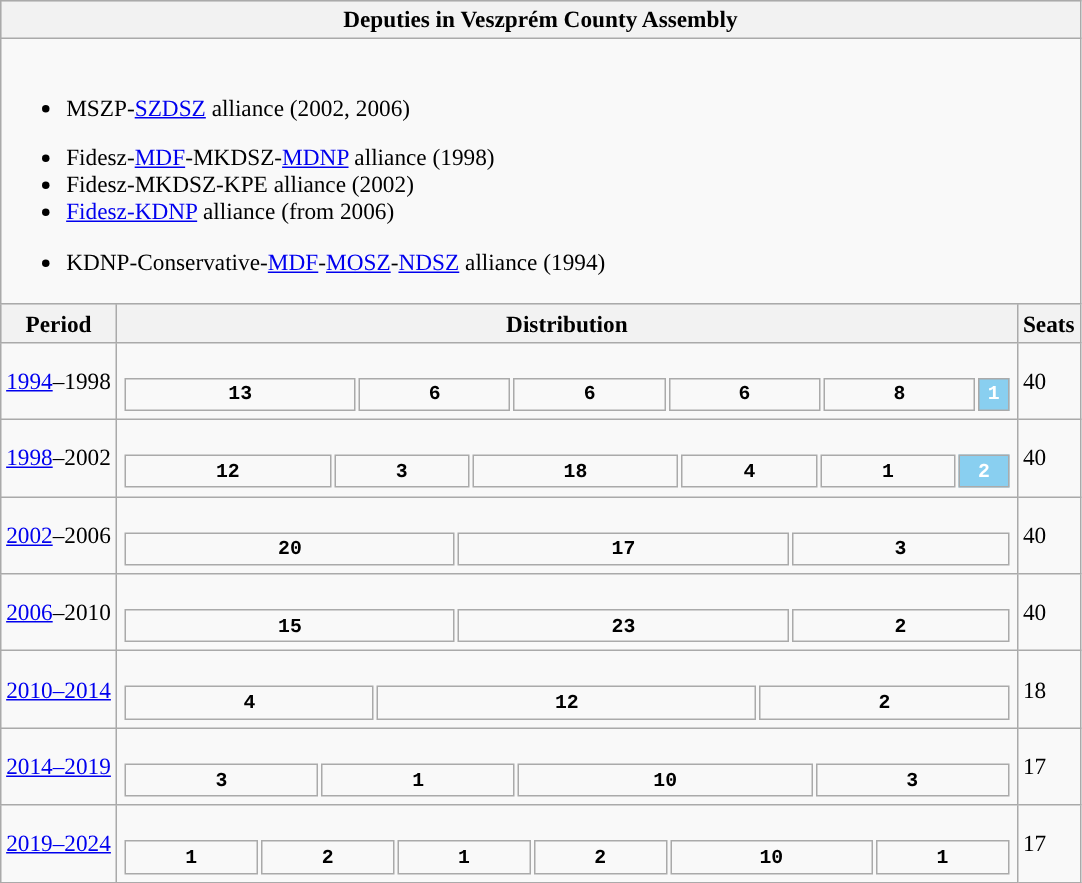<table class="wikitable" style="font-size:97%;">
<tr bgcolor="#CCCCCC">
<th colspan="3">Deputies in Veszprém County Assembly</th>
</tr>
<tr>
<td colspan="3"><br>
<ul><li>MSZP-<a href='#'>SZDSZ</a> alliance (2002, 2006)</li></ul>



<ul><li>Fidesz-<a href='#'>MDF</a>-MKDSZ-<a href='#'>MDNP</a> alliance (1998)</li><li>Fidesz-MKDSZ-KPE alliance (2002)</li><li><a href='#'>Fidesz-KDNP</a> alliance (from 2006)</li></ul><ul><li>KDNP-Conservative-<a href='#'>MDF</a>-<a href='#'>MOSZ</a>-<a href='#'>NDSZ</a> alliance (1994)</li></ul>





</td>
</tr>
<tr bgcolor="#CCCCCC">
<th>Period</th>
<th>Distribution</th>
<th>Seats</th>
</tr>
<tr>
<td align=center><a href='#'>1994</a>–1998</td>
<td><br><table style="width:45em; font-size:85%; text-align:center; font-family:Courier New;">
<tr style="font-weight:bold">
<td style="background:">13</td>
<td style="background:">6</td>
<td style="background:">6</td>
<td style="background:">6</td>
<td style="background:">8</td>
<td style="background:#89CFF0; width:1em; color:white;">1</td>
</tr>
</table>
</td>
<td>40</td>
</tr>
<tr>
<td align=center><a href='#'>1998</a>–2002</td>
<td><br><table style="width:45em; font-size:85%; text-align:center; font-family:Courier New;">
<tr style="font-weight:bold">
<td style="background:">12</td>
<td style="background:">3</td>
<td style="background:">18</td>
<td style="background:">4</td>
<td style="background:">1</td>
<td style="background:#89CFF0; width:2em; color:white;">2</td>
</tr>
</table>
</td>
<td>40</td>
</tr>
<tr>
<td align=center><a href='#'>2002</a>–2006</td>
<td><br><table style="width:45em; font-size:85%; text-align:center; font-family:Courier New;">
<tr style="font-weight:bold">
<td style="background:">20</td>
<td style="background:">17</td>
<td style="background:">3</td>
</tr>
</table>
</td>
<td>40</td>
</tr>
<tr>
<td align=center><a href='#'>2006</a>–2010</td>
<td><br><table style="width:45em; font-size:85%; text-align:center; font-family:Courier New;">
<tr style="font-weight:bold">
<td style="background:">15</td>
<td style="background:">23</td>
<td style="background:">2</td>
</tr>
</table>
</td>
<td>40</td>
</tr>
<tr>
<td align=center><a href='#'>2010–2014</a></td>
<td><br><table style="width:45em; font-size:85%; text-align:center; font-family:Courier New;">
<tr style="font-weight:bold">
<td style="background:">4</td>
<td style="background:">12</td>
<td style="background:">2</td>
</tr>
</table>
</td>
<td>18</td>
</tr>
<tr>
<td align=center><a href='#'>2014–2019</a></td>
<td><br><table style="width:45em; font-size:85%; text-align:center; font-family:Courier New;">
<tr style="font-weight:bold">
<td style="background:">3</td>
<td style="background:">1</td>
<td style="background:">10</td>
<td style="background:">3</td>
</tr>
</table>
</td>
<td>17</td>
</tr>
<tr>
<td align=center><a href='#'>2019–2024</a></td>
<td><br><table style="width:45em; font-size:85%; text-align:center; font-family:Courier New;">
<tr style="font-weight:bold">
<td style="background:">1</td>
<td style="background:">2</td>
<td style="background:">1</td>
<td style="background:">2</td>
<td style="background:">10</td>
<td style="background:">1</td>
</tr>
</table>
</td>
<td>17</td>
</tr>
</table>
